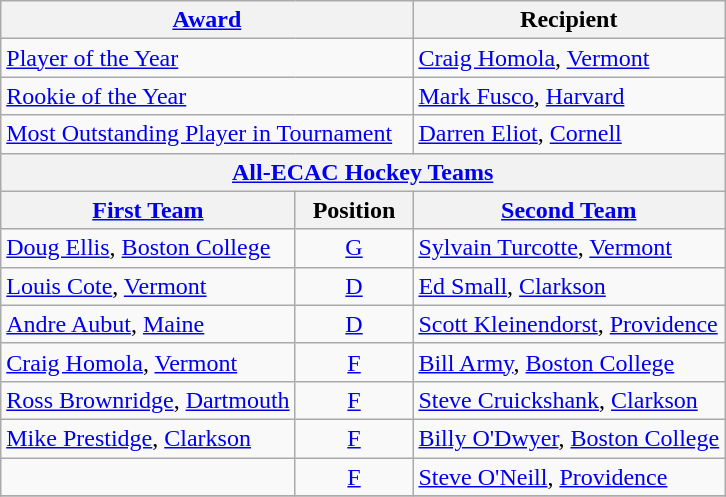<table class="wikitable">
<tr>
<th colspan=2><a href='#'>Award</a></th>
<th>Recipient</th>
</tr>
<tr>
<td colspan=2><a href='#'>Player of the Year</a></td>
<td><a href='#'>Craig Homola</a>, <a href='#'>Vermont</a></td>
</tr>
<tr>
<td colspan=2><a href='#'>Rookie of the Year</a></td>
<td><a href='#'>Mark Fusco</a>, <a href='#'>Harvard</a></td>
</tr>
<tr>
<td colspan=2><a href='#'>Most Outstanding Player in Tournament</a></td>
<td><a href='#'>Darren Eliot</a>, <a href='#'>Cornell</a></td>
</tr>
<tr>
<th colspan=3><a href='#'>All-ECAC Hockey Teams</a></th>
</tr>
<tr>
<th><a href='#'>First Team</a></th>
<th>  Position  </th>
<th><a href='#'>Second Team</a></th>
</tr>
<tr>
<td><a href='#'>Doug Ellis</a>, <a href='#'>Boston College</a></td>
<td align=center><a href='#'>G</a></td>
<td><a href='#'>Sylvain Turcotte</a>, <a href='#'>Vermont</a></td>
</tr>
<tr>
<td><a href='#'>Louis Cote</a>, <a href='#'>Vermont</a></td>
<td align=center><a href='#'>D</a></td>
<td><a href='#'>Ed Small</a>, <a href='#'>Clarkson</a></td>
</tr>
<tr>
<td><a href='#'>Andre Aubut</a>, <a href='#'>Maine</a></td>
<td align=center><a href='#'>D</a></td>
<td><a href='#'>Scott Kleinendorst</a>, <a href='#'>Providence</a></td>
</tr>
<tr>
<td><a href='#'>Craig Homola</a>, <a href='#'>Vermont</a></td>
<td align=center><a href='#'>F</a></td>
<td><a href='#'>Bill Army</a>, <a href='#'>Boston College</a></td>
</tr>
<tr>
<td><a href='#'>Ross Brownridge</a>, <a href='#'>Dartmouth</a></td>
<td align=center><a href='#'>F</a></td>
<td><a href='#'>Steve Cruickshank</a>, <a href='#'>Clarkson</a></td>
</tr>
<tr>
<td><a href='#'>Mike Prestidge</a>, <a href='#'>Clarkson</a></td>
<td align=center><a href='#'>F</a></td>
<td><a href='#'>Billy O'Dwyer</a>, <a href='#'>Boston College</a></td>
</tr>
<tr>
<td></td>
<td align=center><a href='#'>F</a></td>
<td><a href='#'>Steve O'Neill</a>, <a href='#'>Providence</a></td>
</tr>
<tr>
</tr>
</table>
